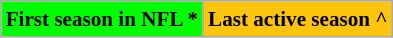<table class="wikitable">
<tr>
<td style="background-color:#00FF00;font-size: 88%;"><strong>First season in NFL * </strong></td>
<td style="background-color:#FFC40C;font-size: 88%;"><strong>Last active season ^ </strong></td>
</tr>
</table>
